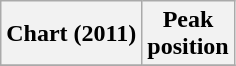<table class="wikitable sortable plainrowheaders">
<tr>
<th scope="col">Chart (2011)</th>
<th scope="col">Peak<br>position</th>
</tr>
<tr>
</tr>
</table>
